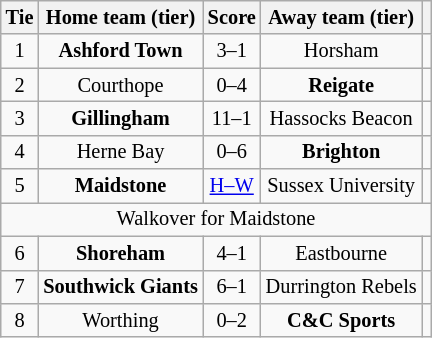<table class="wikitable" style="text-align:center; font-size:85%">
<tr>
<th>Tie</th>
<th>Home team (tier)</th>
<th>Score</th>
<th>Away team (tier)</th>
<th></th>
</tr>
<tr>
<td align="center">1</td>
<td><strong>Ashford Town</strong></td>
<td align="center">3–1</td>
<td>Horsham</td>
<td></td>
</tr>
<tr>
<td align="center">2</td>
<td>Courthope</td>
<td align="center">0–4</td>
<td><strong>Reigate</strong></td>
<td></td>
</tr>
<tr>
<td align="center">3</td>
<td><strong>Gillingham</strong></td>
<td align="center">11–1</td>
<td>Hassocks Beacon</td>
<td></td>
</tr>
<tr>
<td align="center">4</td>
<td>Herne Bay</td>
<td align="center">0–6</td>
<td><strong>Brighton</strong></td>
<td></td>
</tr>
<tr>
<td align="center">5</td>
<td><strong>Maidstone</strong></td>
<td align="center"><a href='#'>H–W</a></td>
<td>Sussex University</td>
<td></td>
</tr>
<tr>
<td colspan="5" align="center">Walkover for Maidstone</td>
</tr>
<tr>
<td align="center">6</td>
<td><strong>Shoreham</strong></td>
<td align="center">4–1</td>
<td>Eastbourne</td>
<td></td>
</tr>
<tr>
<td align="center">7</td>
<td><strong>Southwick Giants</strong></td>
<td align="center">6–1</td>
<td>Durrington Rebels</td>
<td></td>
</tr>
<tr>
<td align="center">8</td>
<td>Worthing</td>
<td align="center">0–2</td>
<td><strong>C&C Sports</strong></td>
<td></td>
</tr>
</table>
